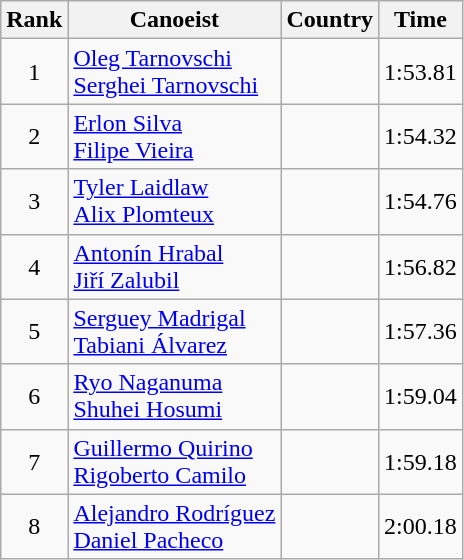<table class="wikitable" style="text-align:center">
<tr>
<th>Rank</th>
<th>Canoeist</th>
<th>Country</th>
<th>Time</th>
</tr>
<tr>
<td>1</td>
<td align="left"><a href='#'>Oleg Tarnovschi</a><br><a href='#'>Serghei Tarnovschi</a></td>
<td align="left"></td>
<td>1:53.81</td>
</tr>
<tr>
<td>2</td>
<td align="left"><a href='#'>Erlon Silva</a><br><a href='#'>Filipe Vieira</a></td>
<td align="left"></td>
<td>1:54.32</td>
</tr>
<tr>
<td>3</td>
<td align="left"><a href='#'>Tyler Laidlaw</a><br><a href='#'>Alix Plomteux</a></td>
<td align="left"></td>
<td>1:54.76</td>
</tr>
<tr>
<td>4</td>
<td align="left"><a href='#'>Antonín Hrabal</a><br><a href='#'>Jiří Zalubil</a></td>
<td align="left"></td>
<td>1:56.82</td>
</tr>
<tr>
<td>5</td>
<td align="left"><a href='#'>Serguey Madrigal</a><br><a href='#'>Tabiani Álvarez</a></td>
<td align="left"></td>
<td>1:57.36</td>
</tr>
<tr>
<td>6</td>
<td align="left"><a href='#'>Ryo Naganuma</a><br><a href='#'>Shuhei Hosumi</a></td>
<td align="left"></td>
<td>1:59.04</td>
</tr>
<tr>
<td>7</td>
<td align="left"><a href='#'>Guillermo Quirino</a><br><a href='#'>Rigoberto Camilo</a></td>
<td align="left"></td>
<td>1:59.18</td>
</tr>
<tr>
<td>8</td>
<td align="left"><a href='#'>Alejandro Rodríguez</a><br><a href='#'>Daniel Pacheco</a></td>
<td align="left"></td>
<td>2:00.18</td>
</tr>
</table>
